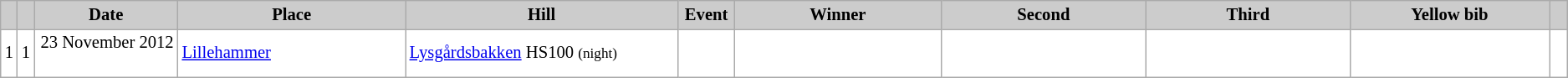<table class="wikitable plainrowheaders" style="background:#fff; font-size:86%; line-height:16px; border:grey solid 1px; border-collapse:collapse;">
<tr style="background:#ccc; text-align:center;">
<th scope="col" style="background:#ccc; width=20 px;"></th>
<th scope="col" style="background:#ccc; width=30 px;"></th>
<th scope="col" style="background:#ccc; width:120px;">Date</th>
<th scope="col" style="background:#ccc; width:200px;">Place</th>
<th scope="col" style="background:#ccc; width:240px;">Hill</th>
<th scope="col" style="background:#ccc; width:40px;">Event</th>
<th scope="col" style="background:#ccc; width:185px;">Winner</th>
<th scope="col" style="background:#ccc; width:185px;">Second</th>
<th scope="col" style="background:#ccc; width:185px;">Third</th>
<th scope="col" style="background:#ccc; width:180px;">Yellow bib</th>
<th scope="col" style="background:#ccc; width:10px;"></th>
</tr>
<tr>
<td align=center>1</td>
<td align=center>1</td>
<td align=right>23 November 2012  </td>
<td> <a href='#'>Lillehammer</a></td>
<td><a href='#'>Lysgårdsbakken</a> HS100 <small>(night)</small></td>
<td align=right></td>
<td></td>
<td></td>
<td></td>
<td></td>
<td></td>
</tr>
</table>
